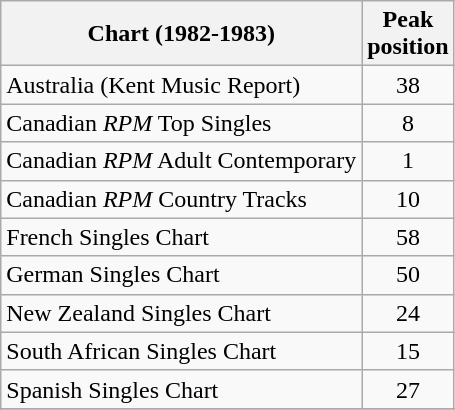<table class="wikitable sortable">
<tr>
<th>Chart (1982-1983)</th>
<th>Peak<br>position</th>
</tr>
<tr>
<td>Australia (Kent Music Report)</td>
<td align="center">38</td>
</tr>
<tr>
<td>Canadian <em>RPM</em> Top Singles</td>
<td align="center">8</td>
</tr>
<tr>
<td>Canadian <em>RPM</em> Adult Contemporary</td>
<td align="center">1</td>
</tr>
<tr>
<td>Canadian <em>RPM</em> Country Tracks</td>
<td align="center">10</td>
</tr>
<tr>
<td>French Singles Chart</td>
<td align="center">58</td>
</tr>
<tr>
<td>German Singles Chart</td>
<td align="center">50</td>
</tr>
<tr>
<td>New Zealand Singles Chart</td>
<td align="center">24</td>
</tr>
<tr>
<td>South African Singles Chart</td>
<td align="center">15</td>
</tr>
<tr>
<td>Spanish Singles Chart</td>
<td align="center">27</td>
</tr>
<tr>
</tr>
<tr>
</tr>
<tr>
</tr>
</table>
